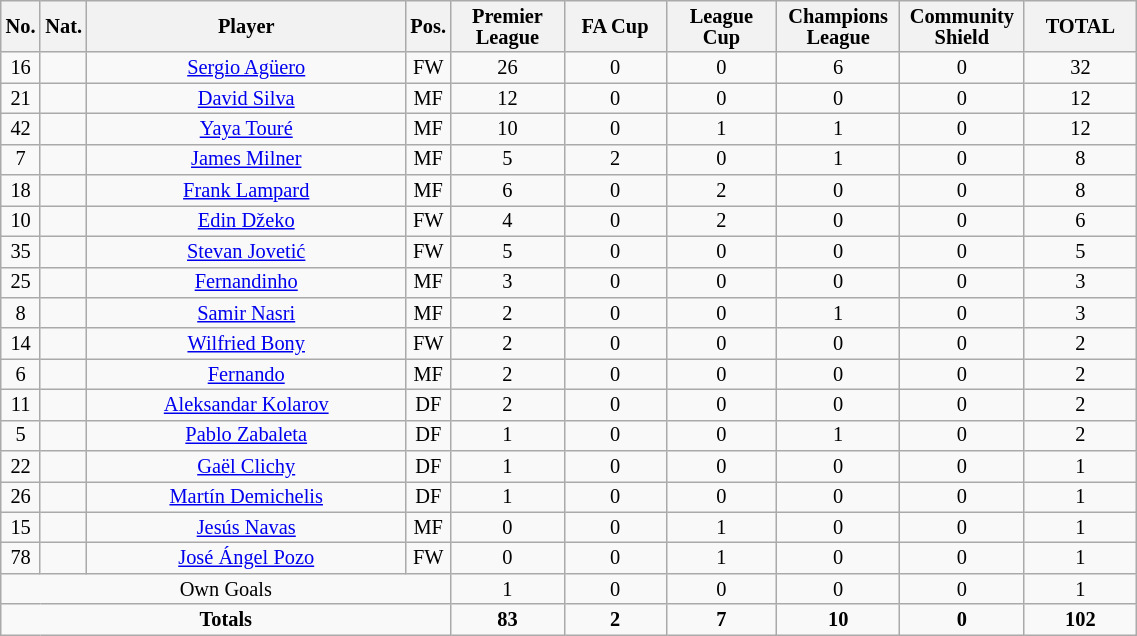<table class="wikitable sortable alternance"  style="font-size:85%; text-align:center; line-height:14px; width:60%;">
<tr>
<th width=10>No.</th>
<th width=10>Nat.</th>
<th scope="col" style="width:275px;">Player</th>
<th width=10>Pos.</th>
<th width=80>Premier League</th>
<th width=80>FA Cup</th>
<th width=80>League Cup</th>
<th width=80>Champions League</th>
<th width=80>Community Shield</th>
<th width=80>TOTAL</th>
</tr>
<tr>
<td>16</td>
<td></td>
<td><a href='#'>Sergio Agüero</a></td>
<td>FW</td>
<td>26</td>
<td>0</td>
<td>0</td>
<td>6</td>
<td>0</td>
<td>32</td>
</tr>
<tr>
<td>21</td>
<td></td>
<td><a href='#'>David Silva</a></td>
<td>MF</td>
<td>12</td>
<td>0</td>
<td>0</td>
<td>0</td>
<td>0</td>
<td>12</td>
</tr>
<tr>
<td>42</td>
<td></td>
<td><a href='#'>Yaya Touré</a></td>
<td>MF</td>
<td>10</td>
<td>0</td>
<td>1</td>
<td>1</td>
<td>0</td>
<td>12</td>
</tr>
<tr>
<td>7</td>
<td></td>
<td><a href='#'>James Milner</a></td>
<td>MF</td>
<td>5</td>
<td>2</td>
<td>0</td>
<td>1</td>
<td>0</td>
<td>8</td>
</tr>
<tr>
<td>18</td>
<td></td>
<td><a href='#'>Frank Lampard</a></td>
<td>MF</td>
<td>6</td>
<td>0</td>
<td>2</td>
<td>0</td>
<td>0</td>
<td>8</td>
</tr>
<tr>
<td>10</td>
<td></td>
<td><a href='#'>Edin Džeko</a></td>
<td>FW</td>
<td>4</td>
<td>0</td>
<td>2</td>
<td>0</td>
<td>0</td>
<td>6</td>
</tr>
<tr>
<td>35</td>
<td></td>
<td><a href='#'>Stevan Jovetić</a></td>
<td>FW</td>
<td>5</td>
<td>0</td>
<td>0</td>
<td>0</td>
<td>0</td>
<td>5</td>
</tr>
<tr>
<td>25</td>
<td></td>
<td><a href='#'>Fernandinho</a></td>
<td>MF</td>
<td>3</td>
<td>0</td>
<td>0</td>
<td>0</td>
<td>0</td>
<td>3</td>
</tr>
<tr>
<td>8</td>
<td></td>
<td><a href='#'>Samir Nasri</a></td>
<td>MF</td>
<td>2</td>
<td>0</td>
<td>0</td>
<td>1</td>
<td>0</td>
<td>3</td>
</tr>
<tr>
<td>14</td>
<td></td>
<td><a href='#'>Wilfried Bony</a></td>
<td>FW</td>
<td>2</td>
<td>0</td>
<td>0</td>
<td>0</td>
<td>0</td>
<td>2</td>
</tr>
<tr>
<td>6</td>
<td></td>
<td><a href='#'>Fernando</a></td>
<td>MF</td>
<td>2</td>
<td>0</td>
<td>0</td>
<td>0</td>
<td>0</td>
<td>2</td>
</tr>
<tr>
<td>11</td>
<td></td>
<td><a href='#'>Aleksandar Kolarov</a></td>
<td>DF</td>
<td>2</td>
<td>0</td>
<td>0</td>
<td>0</td>
<td>0</td>
<td>2</td>
</tr>
<tr>
<td>5</td>
<td></td>
<td><a href='#'>Pablo Zabaleta</a></td>
<td>DF</td>
<td>1</td>
<td>0</td>
<td>0</td>
<td>1</td>
<td>0</td>
<td>2</td>
</tr>
<tr>
<td>22</td>
<td></td>
<td><a href='#'>Gaël Clichy</a></td>
<td>DF</td>
<td>1</td>
<td>0</td>
<td>0</td>
<td>0</td>
<td>0</td>
<td>1</td>
</tr>
<tr>
<td>26</td>
<td></td>
<td><a href='#'>Martín Demichelis</a></td>
<td>DF</td>
<td>1</td>
<td>0</td>
<td>0</td>
<td>0</td>
<td>0</td>
<td>1</td>
</tr>
<tr>
<td>15</td>
<td></td>
<td><a href='#'>Jesús Navas</a></td>
<td>MF</td>
<td>0</td>
<td>0</td>
<td>1</td>
<td>0</td>
<td>0</td>
<td>1</td>
</tr>
<tr>
<td>78</td>
<td></td>
<td><a href='#'>José Ángel Pozo</a></td>
<td>FW</td>
<td>0</td>
<td>0</td>
<td>1</td>
<td>0</td>
<td>0</td>
<td>1</td>
</tr>
<tr class="sortbottom">
<td colspan="4">Own Goals</td>
<td>1</td>
<td>0</td>
<td>0</td>
<td>0</td>
<td>0</td>
<td>1</td>
</tr>
<tr class="sortbottom">
<td colspan="4"><strong>Totals</strong></td>
<td><strong>83</strong></td>
<td><strong>2</strong></td>
<td><strong>7</strong></td>
<td><strong>10</strong></td>
<td><strong>0</strong></td>
<td><strong>102</strong></td>
</tr>
</table>
